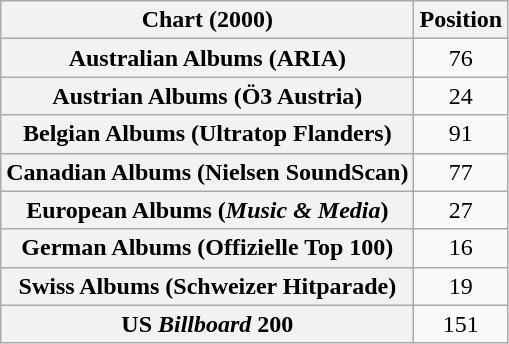<table class="wikitable sortable plainrowheaders" style="text-align:center">
<tr>
<th scope="col">Chart (2000)</th>
<th scope="col">Position</th>
</tr>
<tr>
<th scope="row">Australian Albums (ARIA)</th>
<td>76</td>
</tr>
<tr>
<th scope="row">Austrian Albums (Ö3 Austria)</th>
<td>24</td>
</tr>
<tr>
<th scope="row">Belgian Albums (Ultratop Flanders)</th>
<td>91</td>
</tr>
<tr>
<th scope="row">Canadian Albums (Nielsen SoundScan)</th>
<td>77</td>
</tr>
<tr>
<th scope="row">European Albums (<em>Music & Media</em>)</th>
<td>27</td>
</tr>
<tr>
<th scope="row">German Albums (Offizielle Top 100)</th>
<td>16</td>
</tr>
<tr>
<th scope="row">Swiss Albums (Schweizer Hitparade)</th>
<td>19</td>
</tr>
<tr>
<th scope="row">US <em>Billboard</em> 200</th>
<td>151</td>
</tr>
</table>
